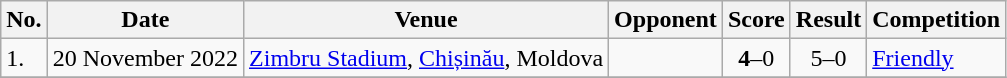<table class="wikitable sortable">
<tr>
<th>No.</th>
<th>Date</th>
<th>Venue</th>
<th>Opponent</th>
<th>Score</th>
<th>Result</th>
<th>Competition</th>
</tr>
<tr>
<td>1.</td>
<td>20 November 2022</td>
<td><a href='#'>Zimbru Stadium</a>, <a href='#'>Chișinău</a>, Moldova</td>
<td></td>
<td align=center><strong>4</strong>–0</td>
<td align=center>5–0</td>
<td><a href='#'>Friendly</a></td>
</tr>
<tr>
</tr>
</table>
